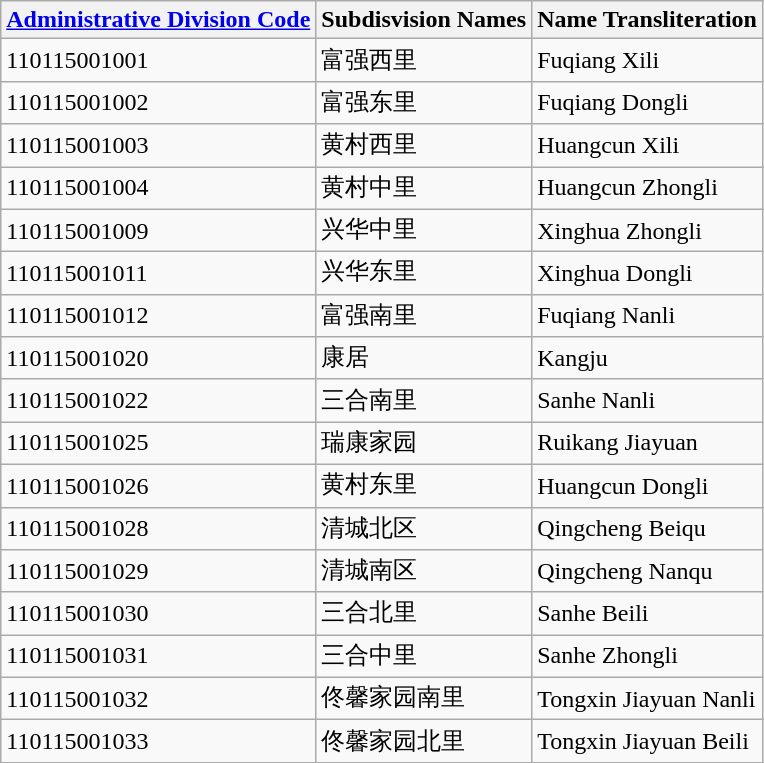<table class="wikitable sortable">
<tr>
<th><a href='#'>Administrative Division Code</a></th>
<th>Subdisvision Names</th>
<th>Name Transliteration</th>
</tr>
<tr>
<td>110115001001</td>
<td>富强西里</td>
<td>Fuqiang Xili</td>
</tr>
<tr>
<td>110115001002</td>
<td>富强东里</td>
<td>Fuqiang Dongli</td>
</tr>
<tr>
<td>110115001003</td>
<td>黄村西里</td>
<td>Huangcun Xili</td>
</tr>
<tr>
<td>110115001004</td>
<td>黄村中里</td>
<td>Huangcun Zhongli</td>
</tr>
<tr>
<td>110115001009</td>
<td>兴华中里</td>
<td>Xinghua Zhongli</td>
</tr>
<tr>
<td>110115001011</td>
<td>兴华东里</td>
<td>Xinghua Dongli</td>
</tr>
<tr>
<td>110115001012</td>
<td>富强南里</td>
<td>Fuqiang Nanli</td>
</tr>
<tr>
<td>110115001020</td>
<td>康居</td>
<td>Kangju</td>
</tr>
<tr>
<td>110115001022</td>
<td>三合南里</td>
<td>Sanhe Nanli</td>
</tr>
<tr>
<td>110115001025</td>
<td>瑞康家园</td>
<td>Ruikang Jiayuan</td>
</tr>
<tr>
<td>110115001026</td>
<td>黄村东里</td>
<td>Huangcun Dongli</td>
</tr>
<tr>
<td>110115001028</td>
<td>清城北区</td>
<td>Qingcheng Beiqu</td>
</tr>
<tr>
<td>110115001029</td>
<td>清城南区</td>
<td>Qingcheng Nanqu</td>
</tr>
<tr>
<td>110115001030</td>
<td>三合北里</td>
<td>Sanhe Beili</td>
</tr>
<tr>
<td>110115001031</td>
<td>三合中里</td>
<td>Sanhe Zhongli</td>
</tr>
<tr>
<td>110115001032</td>
<td>佟馨家园南里</td>
<td>Tongxin Jiayuan Nanli</td>
</tr>
<tr>
<td>110115001033</td>
<td>佟馨家园北里</td>
<td>Tongxin Jiayuan Beili</td>
</tr>
</table>
